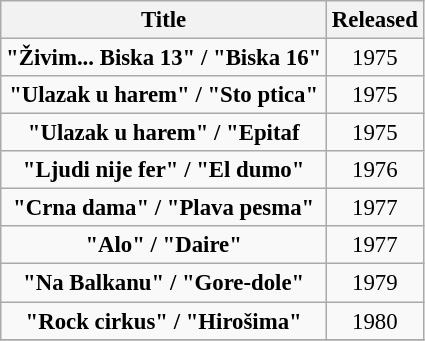<table class="wikitable" style="text-align: center; font-size:95%">
<tr>
<th>Title</th>
<th>Released</th>
</tr>
<tr>
<td><strong>"Živim... Biska 13" / "Biska 16"</strong></td>
<td>1975</td>
</tr>
<tr>
<td><strong>"Ulazak u harem" / "Sto ptica"</strong></td>
<td>1975</td>
</tr>
<tr>
<td><strong>"Ulazak u harem" / "Epitaf</strong></td>
<td>1975</td>
</tr>
<tr>
<td><strong>"Ljudi nije fer" / "El dumo"</strong></td>
<td>1976</td>
</tr>
<tr>
<td><strong>"Crna dama" / "Plava pesma"</strong></td>
<td>1977</td>
</tr>
<tr>
<td><strong>"Alo" / "Daire"</strong></td>
<td>1977</td>
</tr>
<tr>
<td><strong>"Na Balkanu" / "Gore-dole"</strong></td>
<td>1979</td>
</tr>
<tr>
<td><strong>"Rock cirkus" / "Hirošima"</strong></td>
<td>1980</td>
</tr>
<tr>
</tr>
</table>
